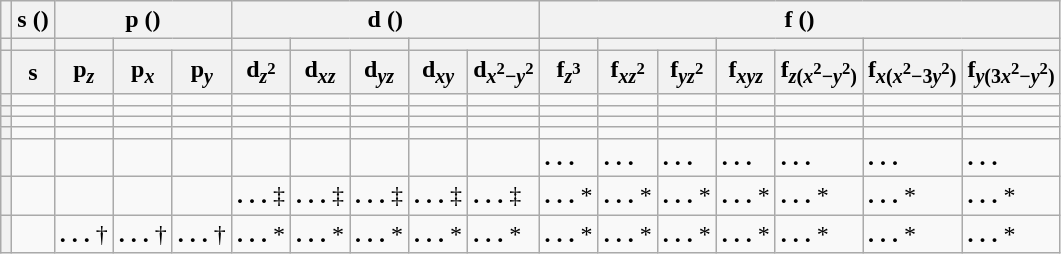<table class="wikitable">
<tr>
<th></th>
<th>s ()</th>
<th colspan="3">p ()</th>
<th colspan="5">d ()</th>
<th colspan="7">f ()</th>
</tr>
<tr>
<th></th>
<th></th>
<th></th>
<th colspan="2"></th>
<th></th>
<th colspan="2"></th>
<th colspan="2"></th>
<th></th>
<th colspan="2"></th>
<th colspan="2"></th>
<th colspan="2"></th>
</tr>
<tr>
<th></th>
<th>s</th>
<th>p<sub><em>z</em></sub></th>
<th>p<sub><em>x</em></sub></th>
<th>p<sub><em>y</em></sub></th>
<th>d<sub><em>z</em><sup>2</sup></sub></th>
<th>d<sub><em>xz</em></sub></th>
<th>d<sub><em>yz</em></sub></th>
<th>d<sub><em>xy</em></sub></th>
<th>d<sub><em>x</em><sup>2</sup>−<em>y</em><sup>2</sup></sub></th>
<th>f<sub><em>z</em><sup>3</sup></sub></th>
<th>f<sub><em>xz</em><sup>2</sup></sub></th>
<th>f<sub><em>yz</em><sup>2</sup></sub></th>
<th>f<sub><em>xyz</em></sub></th>
<th>f<sub><em>z</em>(<em>x</em><sup>2</sup>−<em>y</em><sup>2</sup>)</sub></th>
<th>f<sub><em>x</em>(<em>x</em><sup>2</sup>−3<em>y</em><sup>2</sup>)</sub></th>
<th>f<sub><em>y</em>(3<em>x</em><sup>2</sup>−<em>y</em><sup>2</sup>)</sub></th>
</tr>
<tr>
<th></th>
<td></td>
<td></td>
<td></td>
<td></td>
<td></td>
<td></td>
<td></td>
<td></td>
<td></td>
<td></td>
<td></td>
<td></td>
<td></td>
<td></td>
<td></td>
<td></td>
</tr>
<tr>
<th></th>
<td></td>
<td></td>
<td></td>
<td></td>
<td></td>
<td></td>
<td></td>
<td></td>
<td></td>
<td></td>
<td></td>
<td></td>
<td></td>
<td></td>
<td></td>
<td></td>
</tr>
<tr>
<th></th>
<td></td>
<td></td>
<td></td>
<td></td>
<td></td>
<td></td>
<td></td>
<td></td>
<td></td>
<td></td>
<td></td>
<td></td>
<td></td>
<td></td>
<td></td>
<td></td>
</tr>
<tr>
<th></th>
<td></td>
<td></td>
<td></td>
<td></td>
<td></td>
<td></td>
<td></td>
<td></td>
<td></td>
<td></td>
<td></td>
<td></td>
<td></td>
<td></td>
<td></td>
<td></td>
</tr>
<tr>
<th></th>
<td></td>
<td></td>
<td></td>
<td></td>
<td></td>
<td></td>
<td></td>
<td></td>
<td></td>
<td><strong>. . .</strong></td>
<td><strong>. . .</strong></td>
<td><strong>. . .</strong></td>
<td><strong>. . .</strong></td>
<td><strong>. . .</strong></td>
<td><strong>. . .</strong></td>
<td><strong>. . .</strong></td>
</tr>
<tr>
<th></th>
<td></td>
<td></td>
<td></td>
<td></td>
<td><strong>. . .</strong> ‡</td>
<td><strong>. . .</strong> ‡</td>
<td><strong>. . .</strong> ‡</td>
<td><strong>. . .</strong> ‡</td>
<td><strong>. . .</strong> ‡</td>
<td><strong>. . .</strong> *</td>
<td><strong>. . .</strong> *</td>
<td><strong>. . .</strong> *</td>
<td><strong>. . .</strong> *</td>
<td><strong>. . .</strong> *</td>
<td><strong>. . .</strong> *</td>
<td><strong>. . .</strong> *</td>
</tr>
<tr>
<th></th>
<td></td>
<td><strong>. . .</strong> †</td>
<td><strong>. . .</strong> †</td>
<td><strong>. . .</strong> †</td>
<td><strong>. . .</strong> *</td>
<td><strong>. . .</strong> *</td>
<td><strong>. . .</strong> *</td>
<td><strong>. . .</strong> *</td>
<td><strong>. . .</strong> *</td>
<td><strong>. . .</strong> *</td>
<td><strong>. . .</strong> *</td>
<td><strong>. . .</strong> *</td>
<td><strong>. . .</strong> *</td>
<td><strong>. . .</strong> *</td>
<td><strong>. . .</strong> *</td>
<td><strong>. . .</strong> *</td>
</tr>
</table>
